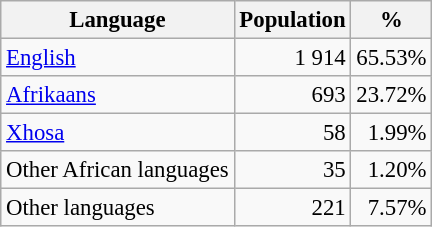<table class="wikitable" style="font-size: 95%; text-align: right">
<tr>
<th>Language</th>
<th>Population</th>
<th>%</th>
</tr>
<tr>
<td align=left><a href='#'>English</a></td>
<td>1 914</td>
<td>65.53%</td>
</tr>
<tr>
<td align=left><a href='#'>Afrikaans</a></td>
<td>693</td>
<td>23.72%</td>
</tr>
<tr>
<td align=left><a href='#'>Xhosa</a></td>
<td>58</td>
<td>1.99%</td>
</tr>
<tr>
<td align=left>Other African languages</td>
<td>35</td>
<td>1.20%</td>
</tr>
<tr>
<td align=left>Other languages</td>
<td>221</td>
<td>7.57%</td>
</tr>
</table>
